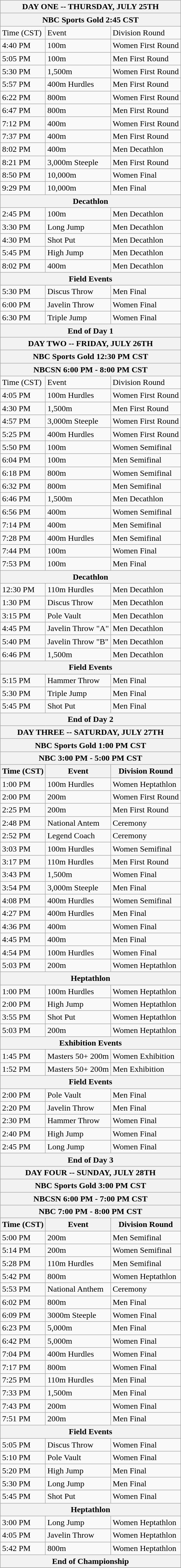<table class="wikitable sortable">
<tr>
<th colspan="6">DAY ONE -- THURSDAY, JULY 25TH</th>
</tr>
<tr>
<th colspan="6">NBC Sports Gold 2:45 CST</th>
</tr>
<tr>
<td>Time (CST)</td>
<td>Event</td>
<td>Division Round</td>
</tr>
<tr>
<td>4:40 PM</td>
<td>100m</td>
<td>Women First Round</td>
</tr>
<tr>
<td>5:05 PM</td>
<td>100m</td>
<td>Men First Round</td>
</tr>
<tr>
<td>5:30 PM</td>
<td>1,500m</td>
<td>Women First Round</td>
</tr>
<tr>
<td>5:57 PM</td>
<td>400m Hurdles</td>
<td>Men First Round</td>
</tr>
<tr>
<td>6:22 PM</td>
<td>800m</td>
<td>Women First Round</td>
</tr>
<tr>
<td>6:47 PM</td>
<td>800m</td>
<td>Men First Round</td>
</tr>
<tr>
<td>7:12 PM</td>
<td>400m</td>
<td>Women First Round</td>
</tr>
<tr>
<td>7:37 PM</td>
<td>400m</td>
<td>Men First Round</td>
</tr>
<tr>
<td>8:02 PM</td>
<td>400m</td>
<td>Men Decathlon</td>
</tr>
<tr>
<td>8:21 PM</td>
<td>3,000m Steeple</td>
<td>Men First Round</td>
</tr>
<tr>
<td>8:50 PM</td>
<td>10,000m</td>
<td>Women Final</td>
</tr>
<tr>
<td>9:29 PM</td>
<td>10,000m</td>
<td>Men Final</td>
</tr>
<tr>
<th colspan="6">Decathlon</th>
</tr>
<tr>
<td>2:45 PM</td>
<td>100m</td>
<td>Men Decathlon</td>
</tr>
<tr>
<td>3:30 PM</td>
<td>Long Jump</td>
<td>Men Decathlon</td>
</tr>
<tr>
<td>4:30 PM</td>
<td>Shot Put</td>
<td>Men Decathlon</td>
</tr>
<tr>
<td>5:45 PM</td>
<td>High Jump</td>
<td>Men Decathlon</td>
</tr>
<tr>
<td>8:02 PM</td>
<td>400m</td>
<td>Men Decathlon</td>
</tr>
<tr>
<th colspan="6">Field Events</th>
</tr>
<tr>
<td>5:30 PM</td>
<td>Discus Throw</td>
<td>Men Final</td>
</tr>
<tr>
<td>6:00 PM</td>
<td>Javelin Throw</td>
<td>Women Final</td>
</tr>
<tr>
<td>6:30 PM</td>
<td>Triple Jump</td>
<td>Women Final</td>
</tr>
<tr>
<th colspan="6">End of Day 1</th>
</tr>
<tr>
<th colspan="6">DAY TWO -- FRIDAY, JULY 26TH</th>
</tr>
<tr>
<th colspan="6">NBC Sports Gold 12:30 PM CST</th>
</tr>
<tr>
<th colspan="6">NBCSN 6:00 PM - 8:00 PM CST</th>
</tr>
<tr>
<td>Time (CST)</td>
<td>Event</td>
<td>Division Round</td>
</tr>
<tr>
<td>4:05 PM</td>
<td>100m Hurdles</td>
<td>Women First Round</td>
</tr>
<tr>
<td>4:30 PM</td>
<td>1,500m</td>
<td>Men First Round</td>
</tr>
<tr>
<td>4:57 PM</td>
<td>3,000m Steeple</td>
<td>Women First Round</td>
</tr>
<tr>
<td>5:25 PM</td>
<td>400m Hurdles</td>
<td>Women First Round</td>
</tr>
<tr>
<td>5:50 PM</td>
<td>100m</td>
<td>Women Semifinal</td>
</tr>
<tr>
<td>6:04 PM</td>
<td>100m</td>
<td>Men Semifinal</td>
</tr>
<tr>
<td>6:18 PM</td>
<td>800m</td>
<td>Women Semifinal</td>
</tr>
<tr>
<td>6:32 PM</td>
<td>800m</td>
<td>Men Semifinal</td>
</tr>
<tr>
<td>6:46 PM</td>
<td>1,500m</td>
<td>Men Decathlon</td>
</tr>
<tr>
<td>6:56 PM</td>
<td>400m</td>
<td>Women Semifinal</td>
</tr>
<tr>
<td>7:14 PM</td>
<td>400m</td>
<td>Men Semifinal</td>
</tr>
<tr>
<td>7:28 PM</td>
<td>400m Hurdles</td>
<td>Men Semifinal</td>
</tr>
<tr>
<td>7:44 PM</td>
<td>100m</td>
<td>Women Final</td>
</tr>
<tr>
<td>7:53 PM</td>
<td>100m</td>
<td>Men Final</td>
</tr>
<tr>
<th colspan="6">Decathlon</th>
</tr>
<tr>
<td>12:30 PM</td>
<td>110m Hurdles</td>
<td>Men Decathlon</td>
</tr>
<tr>
<td>1:30 PM</td>
<td>Discus Throw</td>
<td>Men Decathlon</td>
</tr>
<tr>
<td>3:15 PM</td>
<td>Pole Vault</td>
<td>Men Decathlon</td>
</tr>
<tr>
<td>4:45 PM</td>
<td>Javelin Throw "A"</td>
<td>Men Decathlon</td>
</tr>
<tr>
<td>5:40 PM</td>
<td>Javelin Throw "B"</td>
<td>Men Decathlon</td>
</tr>
<tr>
<td>6:46 PM</td>
<td>1,500m</td>
<td>Men Decathlon</td>
</tr>
<tr>
<th colspan="6">Field Events</th>
</tr>
<tr>
<td>5:15 PM</td>
<td>Hammer Throw</td>
<td>Men Final</td>
</tr>
<tr>
<td>5:30 PM</td>
<td>Triple Jump</td>
<td>Men Final</td>
</tr>
<tr>
<td>5:45 PM</td>
<td>Shot Put</td>
<td>Men Final</td>
</tr>
<tr>
<th colspan="6">End of Day 2</th>
</tr>
<tr>
<th colspan="6">DAY THREE -- SATURDAY, JULY 27TH</th>
</tr>
<tr>
<th colspan="6">NBC Sports Gold 1:00 PM CST</th>
</tr>
<tr>
<th colspan="6">NBC 3:00 PM - 5:00 PM CST</th>
</tr>
<tr>
<th>Time (CST)</th>
<th>Event</th>
<th>Division Round</th>
</tr>
<tr>
<td>1:00 PM</td>
<td>100m Hurdles</td>
<td>Women Heptathlon</td>
</tr>
<tr>
<td>2:00 PM</td>
<td>200m</td>
<td>Women First Round</td>
</tr>
<tr>
<td>2:25 PM</td>
<td>200m</td>
<td>Men First Round</td>
</tr>
<tr>
<td>2:48 PM</td>
<td>National Antem</td>
<td>Ceremony</td>
</tr>
<tr>
<td>2:52 PM</td>
<td>Legend Coach</td>
<td>Ceremony</td>
</tr>
<tr>
<td>3:03 PM</td>
<td>100m Hurdles</td>
<td>Women Semifinal</td>
</tr>
<tr>
<td>3:17 PM</td>
<td>110m Hurdles</td>
<td>Men First Round</td>
</tr>
<tr>
<td>3:43 PM</td>
<td>1,500m</td>
<td>Women Final</td>
</tr>
<tr>
<td>3:54 PM</td>
<td>3,000m Steeple</td>
<td>Men Final</td>
</tr>
<tr>
<td>4:08 PM</td>
<td>400m Hurdles</td>
<td>Women Semifinal</td>
</tr>
<tr>
<td>4:27 PM</td>
<td>400m Hurdles</td>
<td>Men Final</td>
</tr>
<tr>
<td>4:36 PM</td>
<td>400m</td>
<td>Women Final</td>
</tr>
<tr>
<td>4:45 PM</td>
<td>400m</td>
<td>Men Final</td>
</tr>
<tr>
<td>4:54 PM</td>
<td>100m Hurdles</td>
<td>Women Final</td>
</tr>
<tr>
<td>5:03 PM</td>
<td>200m</td>
<td>Women Heptathlon</td>
</tr>
<tr>
<th colspan="6">Heptathlon</th>
</tr>
<tr>
<td>1:00 PM</td>
<td>100m Hurdles</td>
<td>Women Heptathlon</td>
</tr>
<tr>
<td>2:00 PM</td>
<td>High Jump</td>
<td>Women Heptathlon</td>
</tr>
<tr>
<td>3:55 PM</td>
<td>Shot Put</td>
<td>Women Heptathlon</td>
</tr>
<tr>
<td>5:03 PM</td>
<td>200m</td>
<td>Women Heptathlon</td>
</tr>
<tr>
<th colspan="6">Exhibition Events</th>
</tr>
<tr>
<td>1:45 PM</td>
<td>Masters 50+ 200m</td>
<td>Women Exhibition</td>
</tr>
<tr>
<td>1:52 PM</td>
<td>Masters 50+ 200m</td>
<td>Men Exhibition</td>
</tr>
<tr>
<th colspan="6">Field Events</th>
</tr>
<tr>
<td>2:00 PM</td>
<td>Pole Vault</td>
<td>Men Final</td>
</tr>
<tr>
<td>2:20 PM</td>
<td>Javelin Throw</td>
<td>Men Final</td>
</tr>
<tr>
<td>2:30 PM</td>
<td>Hammer Throw</td>
<td>Women Final</td>
</tr>
<tr>
<td>2:40 PM</td>
<td>High Jump</td>
<td>Women Final</td>
</tr>
<tr>
<td>2:45 PM</td>
<td>Long Jump</td>
<td>Women Final</td>
</tr>
<tr>
<th colspan="6">End of Day 3</th>
</tr>
<tr>
<th colspan="6">DAY FOUR -- SUNDAY, JULY 28TH</th>
</tr>
<tr>
<th colspan="6">NBC Sports Gold 3:00 PM CST</th>
</tr>
<tr>
<th colspan="6">NBCSN 6:00 PM - 7:00 PM CST</th>
</tr>
<tr>
<th colspan="6">NBC 7:00 PM - 8:00 PM CST</th>
</tr>
<tr>
<th>Time (CST)</th>
<th>Event</th>
<th>Division Round</th>
</tr>
<tr>
<td>5:00 PM</td>
<td>200m</td>
<td>Men Semifinal</td>
</tr>
<tr>
<td>5:14 PM</td>
<td>200m</td>
<td>Women Semifinal</td>
</tr>
<tr>
<td>5:28 PM</td>
<td>110m Hurdles</td>
<td>Men Semifinal</td>
</tr>
<tr>
<td>5:42 PM</td>
<td>800m</td>
<td>Women Heptathlon</td>
</tr>
<tr>
<td>5:53 PM</td>
<td>National Anthem</td>
<td>Ceremony</td>
</tr>
<tr>
<td>6:02 PM</td>
<td>800m</td>
<td>Men Final</td>
</tr>
<tr>
<td>6:09 PM</td>
<td>3000m Steeple</td>
<td>Women Final</td>
</tr>
<tr>
<td>6:23 PM</td>
<td>5,000m</td>
<td>Men Final</td>
</tr>
<tr>
<td>6:42 PM</td>
<td>5,000m</td>
<td>Women Final</td>
</tr>
<tr>
<td>7:04 PM</td>
<td>400m Hurdles</td>
<td>Women Final</td>
</tr>
<tr>
<td>7:17 PM</td>
<td>800m</td>
<td>Women Final</td>
</tr>
<tr>
<td>7:25 PM</td>
<td>110m Hurdles</td>
<td>Men Final</td>
</tr>
<tr>
<td>7:33 PM</td>
<td>1,500m</td>
<td>Men Final</td>
</tr>
<tr>
<td>7:43 PM</td>
<td>200m</td>
<td>Women Final</td>
</tr>
<tr>
<td>7:51 PM</td>
<td>200m</td>
<td>Men Final</td>
</tr>
<tr>
<th colspan="6">Field Events</th>
</tr>
<tr>
<td>5:05 PM</td>
<td>Discus Throw</td>
<td>Women Final</td>
</tr>
<tr>
<td>5:10 PM</td>
<td>Pole Vault</td>
<td>Women Final</td>
</tr>
<tr>
<td>5:20 PM</td>
<td>High Jump</td>
<td>Men Final</td>
</tr>
<tr>
<td>5:30 PM</td>
<td>Long Jump</td>
<td>Men Final</td>
</tr>
<tr>
<td>5:45 PM</td>
<td>Shot Put</td>
<td>Women Final</td>
</tr>
<tr>
<th colspan="6">Heptathlon</th>
</tr>
<tr>
<td>3:00 PM</td>
<td>Long Jump</td>
<td>Women Heptathlon</td>
</tr>
<tr>
<td>4:05 PM</td>
<td>Javelin Throw</td>
<td>Women Heptathlon</td>
</tr>
<tr>
<td>5:42 PM</td>
<td>800m</td>
<td>Women Heptathlon</td>
</tr>
<tr>
<th colspan="6">End of Championship</th>
</tr>
<tr>
</tr>
</table>
